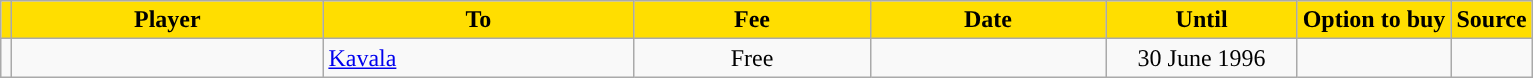<table class="wikitable sortable">
<tr>
<th style="background:#FFDE00"></th>
<th width=200 style="background:#FFDE00">Player</th>
<th width=200 style="background:#FFDE00">To</th>
<th width=150 style="background:#FFDE00">Fee</th>
<th width=150 style="background:#FFDE00">Date</th>
<th width=120 style="background:#FFDE00">Until</th>
<th style="background:#FFDE00">Option to buy</th>
<th style="background:#FFDE00">Source</th>
</tr>
<tr>
<td align=center></td>
<td></td>
<td> <a href='#'>Kavala</a></td>
<td align=center>Free</td>
<td align=center></td>
<td align=center>30 June 1996</td>
<td align=center></td>
<td align=center></td>
</tr>
</table>
